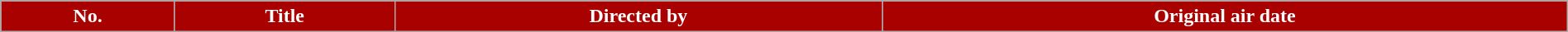<table class="wikitable plainrowheaders" style="width:100%; margin:auto;">
<tr>
<th style="background:#A90000; color:white;">No.</th>
<th style="background:#A90000; color:white;">Title</th>
<th style="background:#A90000; color:white;">Directed by</th>
<th style="background:#A90000; color:white;">Original air date<br>

</th>
</tr>
</table>
